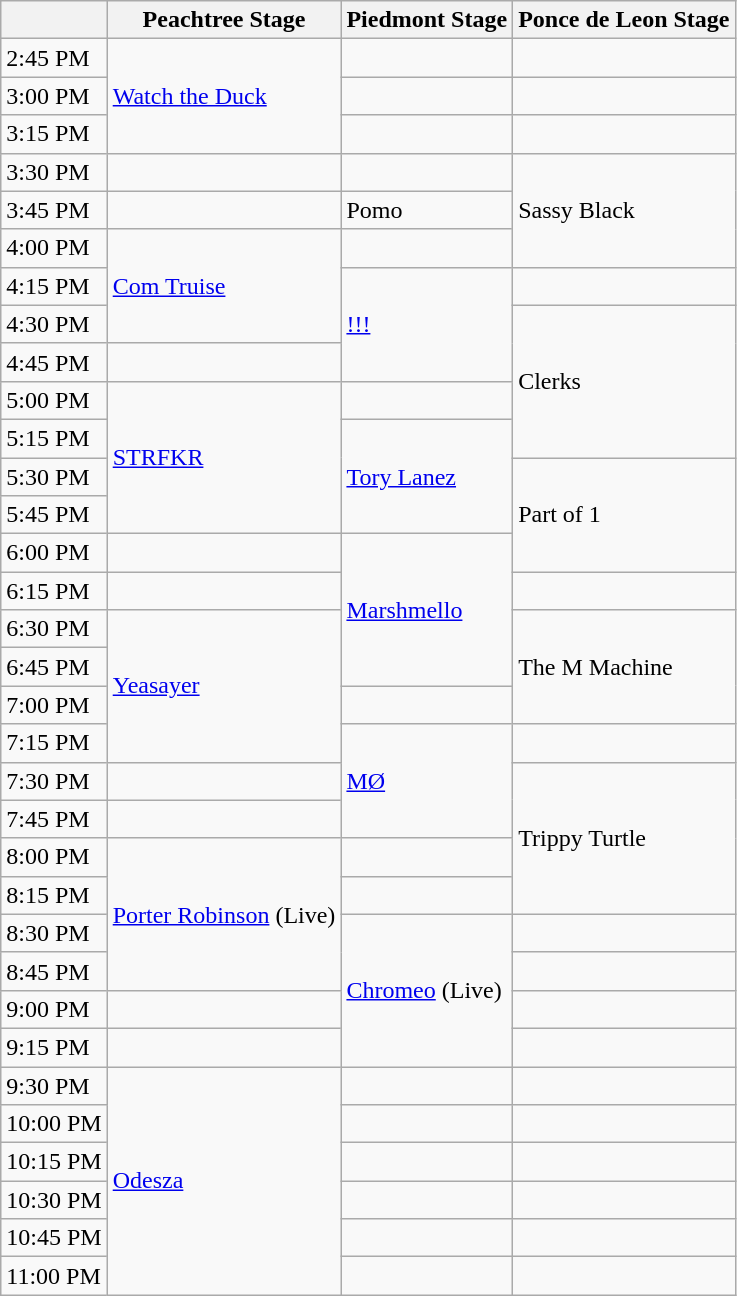<table class="wikitable">
<tr>
<th></th>
<th>Peachtree Stage</th>
<th>Piedmont Stage</th>
<th>Ponce de Leon Stage</th>
</tr>
<tr>
<td>2:45 PM</td>
<td rowspan="3"><a href='#'>Watch the Duck</a></td>
<td></td>
<td></td>
</tr>
<tr>
<td>3:00 PM</td>
<td></td>
<td></td>
</tr>
<tr>
<td>3:15 PM</td>
<td></td>
<td></td>
</tr>
<tr>
<td>3:30 PM</td>
<td></td>
<td></td>
<td rowspan="3">Sassy Black</td>
</tr>
<tr>
<td>3:45 PM</td>
<td></td>
<td>Pomo</td>
</tr>
<tr>
<td>4:00 PM</td>
<td rowspan="3"><a href='#'>Com Truise</a></td>
<td></td>
</tr>
<tr>
<td>4:15 PM</td>
<td rowspan="3"><a href='#'>!!!</a></td>
<td></td>
</tr>
<tr>
<td>4:30 PM</td>
<td rowspan="4">Clerks</td>
</tr>
<tr>
<td>4:45 PM</td>
<td></td>
</tr>
<tr>
<td>5:00 PM</td>
<td rowspan="4"><a href='#'>STRFKR</a></td>
<td></td>
</tr>
<tr>
<td>5:15 PM</td>
<td rowspan="3"><a href='#'>Tory Lanez</a></td>
</tr>
<tr>
<td>5:30 PM</td>
<td rowspan="3">Part of 1</td>
</tr>
<tr>
<td>5:45 PM</td>
</tr>
<tr>
<td>6:00 PM</td>
<td></td>
<td rowspan="4"><a href='#'>Marshmello</a></td>
</tr>
<tr>
<td>6:15 PM</td>
<td></td>
<td></td>
</tr>
<tr>
<td>6:30 PM</td>
<td rowspan="4"><a href='#'>Yeasayer</a></td>
<td rowspan="3">The M Machine</td>
</tr>
<tr>
<td>6:45 PM</td>
</tr>
<tr>
<td>7:00 PM</td>
<td></td>
</tr>
<tr>
<td>7:15 PM</td>
<td rowspan="3"><a href='#'>MØ</a></td>
<td></td>
</tr>
<tr>
<td>7:30 PM</td>
<td></td>
<td rowspan="4">Trippy Turtle</td>
</tr>
<tr>
<td>7:45 PM</td>
<td></td>
</tr>
<tr>
<td>8:00 PM</td>
<td rowspan="4"><a href='#'>Porter Robinson</a> (Live)</td>
<td></td>
</tr>
<tr>
<td>8:15 PM</td>
<td></td>
</tr>
<tr>
<td>8:30 PM</td>
<td rowspan="4"><a href='#'>Chromeo</a> (Live)</td>
<td></td>
</tr>
<tr>
<td>8:45 PM</td>
<td></td>
</tr>
<tr>
<td>9:00 PM</td>
<td></td>
<td></td>
</tr>
<tr>
<td>9:15 PM</td>
<td></td>
<td></td>
</tr>
<tr>
<td>9:30 PM</td>
<td rowspan="6"><a href='#'>Odesza</a></td>
<td></td>
<td></td>
</tr>
<tr>
<td>10:00 PM</td>
<td></td>
<td></td>
</tr>
<tr>
<td>10:15 PM</td>
<td></td>
<td></td>
</tr>
<tr>
<td>10:30 PM</td>
<td></td>
<td></td>
</tr>
<tr>
<td>10:45 PM</td>
<td></td>
<td></td>
</tr>
<tr>
<td>11:00 PM</td>
<td></td>
<td></td>
</tr>
</table>
